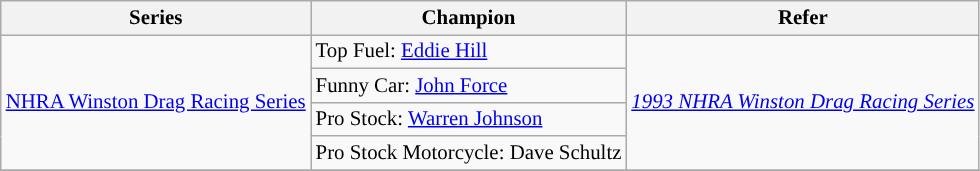<table class="wikitable" style="font-size:87%;">
<tr>
<th>Series</th>
<th>Champion</th>
<th>Refer</th>
</tr>
<tr>
<td rowspan=4><a href='#'>NHRA Winston Drag Racing Series</a></td>
<td>Top Fuel:  <a href='#'>Eddie Hill</a></td>
<td rowspan=4><em><a href='#'>1993 NHRA Winston Drag Racing Series</a></em></td>
</tr>
<tr>
<td>Funny Car:  <a href='#'>John Force</a></td>
</tr>
<tr>
<td>Pro Stock:  <a href='#'>Warren Johnson</a></td>
</tr>
<tr>
<td>Pro Stock Motorcycle:  Dave Schultz</td>
</tr>
<tr>
</tr>
</table>
